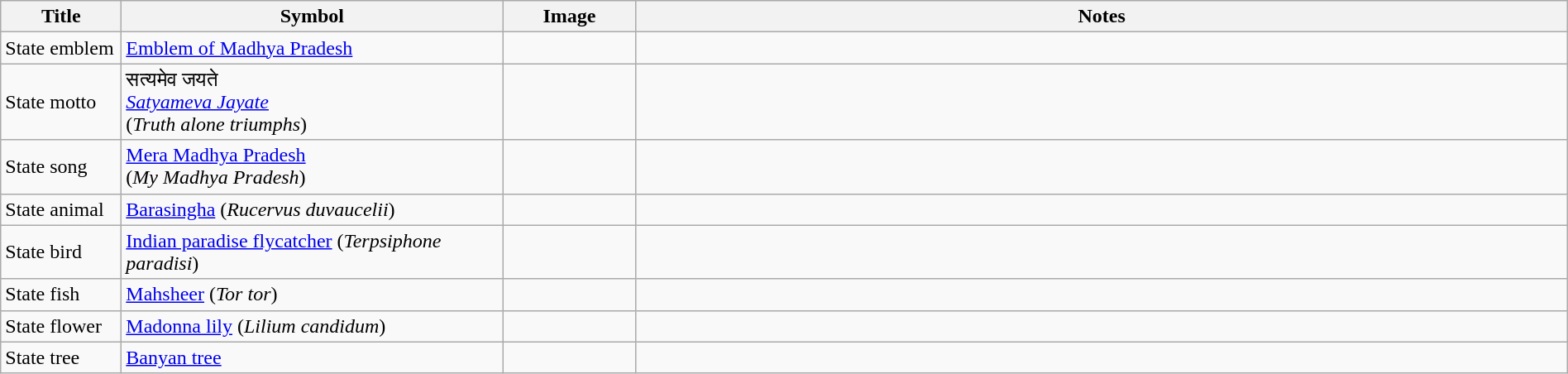<table class="wikitable" style="width: 100%;">
<tr>
<th width=90>Title</th>
<th style="width:300px;">Symbol</th>
<th width=100>Image</th>
<th>Notes</th>
</tr>
<tr>
<td>State emblem</td>
<td><a href='#'>Emblem of Madhya Pradesh</a></td>
<td style="text-align:center;"></td>
<td></td>
</tr>
<tr>
<td>State motto</td>
<td>सत्यमेव जयते<br> <em><a href='#'>Satyameva Jayate</a></em><br> (<em>Truth alone triumphs</em>)</td>
<td></td>
<td></td>
</tr>
<tr>
<td>State song</td>
<td><a href='#'>Mera Madhya Pradesh</a> <br> (<em>My Madhya Pradesh</em>)</td>
<td></td>
<td></td>
</tr>
<tr>
<td>State animal</td>
<td><a href='#'>Barasingha</a> (<em>Rucervus duvaucelii</em>)</td>
<td style="text-align:center;"></td>
<td></td>
</tr>
<tr>
<td>State bird</td>
<td><a href='#'>Indian paradise flycatcher</a> (<em>Terpsiphone paradisi</em>)</td>
<td align=center></td>
<td></td>
</tr>
<tr>
<td>State fish</td>
<td><a href='#'>Mahsheer</a> (<em>Tor tor</em>)</td>
<td align=center></td>
<td></td>
</tr>
<tr>
<td>State flower</td>
<td><a href='#'>Madonna lily</a> (<em>Lilium candidum</em>)</td>
<td></td>
<td></td>
</tr>
<tr>
<td>State tree</td>
<td><a href='#'>Banyan tree</a></td>
<td align=center></td>
<td></td>
</tr>
</table>
